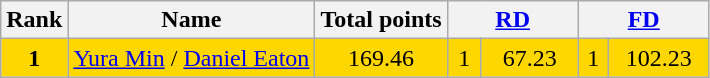<table class="wikitable sortable">
<tr>
<th>Rank</th>
<th>Name</th>
<th>Total points</th>
<th colspan="2" width="80px"><a href='#'>RD</a></th>
<th colspan="2" width="80px"><a href='#'>FD</a></th>
</tr>
<tr bgcolor="gold">
<td align="center"><strong>1</strong></td>
<td><a href='#'>Yura Min</a> / <a href='#'>Daniel Eaton</a></td>
<td align="center">169.46</td>
<td align="center">1</td>
<td align="center">67.23</td>
<td align="center">1</td>
<td align="center">102.23</td>
</tr>
</table>
